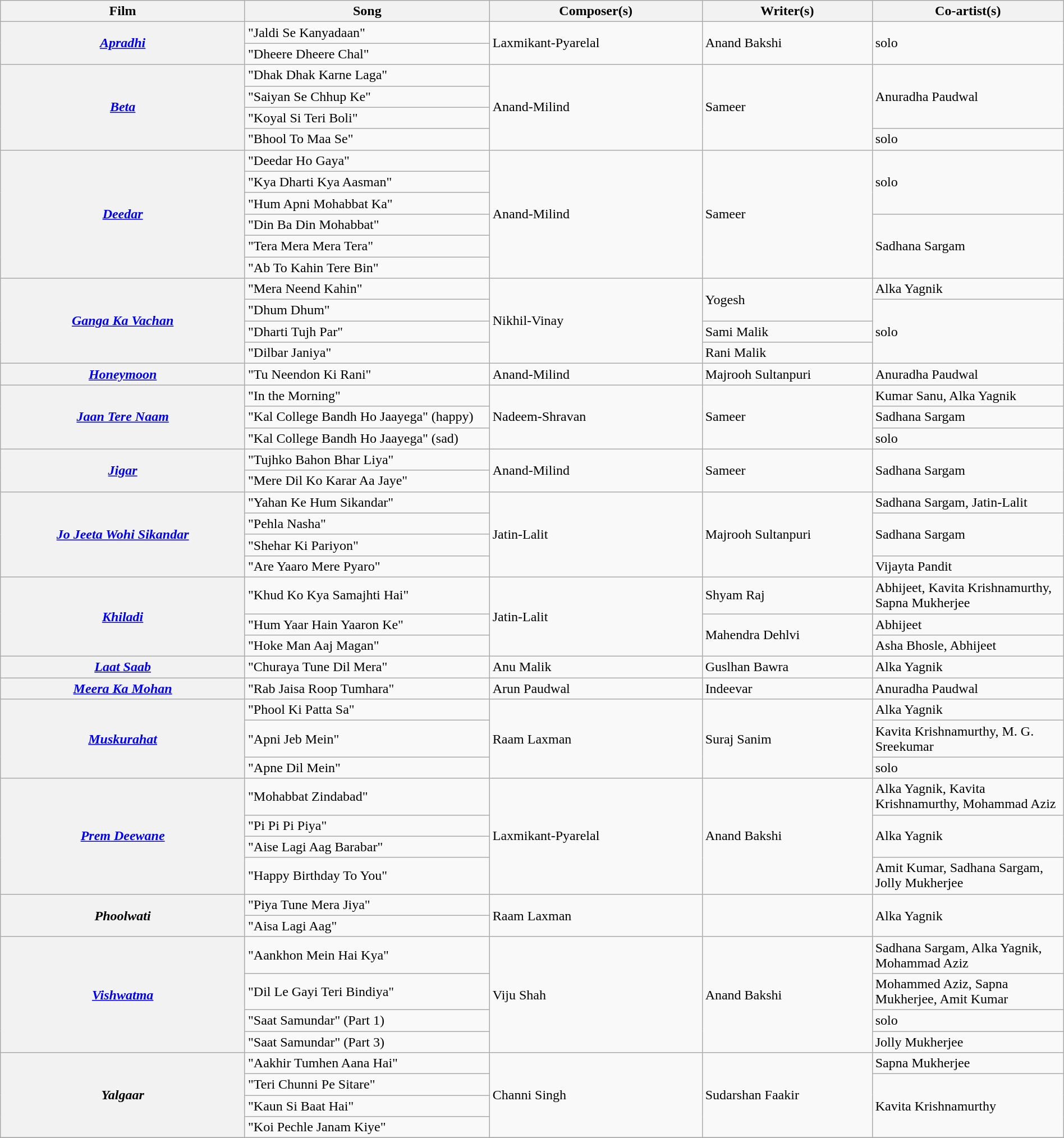<table class="wikitable plainrowheaders" width="100%" textcolor:#000;">
<tr>
<th scope="col" width=23%>Film</th>
<th scope="col" width=23%>Song</th>
<th scope="col" width=20%>Composer(s)</th>
<th scope="col" width=16%>Writer(s)</th>
<th scope="col" width=18%>Co-artist(s)</th>
</tr>
<tr>
<th rowspan="2"><em><a href='#'>Apradhi</a></em></th>
<td>"Jaldi Se Kanyadaan"</td>
<td rowspan=2>Laxmikant-Pyarelal</td>
<td rowspan=2>Anand Bakshi</td>
<td rowspan=2>solo</td>
</tr>
<tr>
<td>"Dheere Dheere Chal"</td>
</tr>
<tr>
<th rowspan="4"><em><a href='#'>Beta</a></em></th>
<td>"Dhak Dhak Karne Laga"</td>
<td rowspan=4>Anand-Milind</td>
<td rowspan=4>Sameer</td>
<td rowspan=3>Anuradha Paudwal</td>
</tr>
<tr>
<td>"Saiyan Se Chhup Ke"</td>
</tr>
<tr>
<td>"Koyal Si Teri Boli"</td>
</tr>
<tr>
<td>"Bhool To Maa Se"</td>
<td>solo</td>
</tr>
<tr>
<th Rowspan="6"><em><a href='#'>Deedar</a></em></th>
<td>"Deedar Ho Gaya"</td>
<td rowspan=6>Anand-Milind</td>
<td rowspan=6>Sameer</td>
<td rowspan=3>solo</td>
</tr>
<tr>
<td>"Kya Dharti Kya Aasman"</td>
</tr>
<tr>
<td>"Hum Apni Mohabbat Ka"</td>
</tr>
<tr>
<td>"Din Ba Din Mohabbat"</td>
<td rowspan=3>Sadhana Sargam</td>
</tr>
<tr>
<td>"Tera Mera Mera Tera"</td>
</tr>
<tr>
<td>"Ab To Kahin Tere Bin"</td>
</tr>
<tr>
<th rowspan="4"><em><a href='#'>Ganga Ka Vachan</a></em></th>
<td>"Mera Neend Kahin"</td>
<td rowspan=4>Nikhil-Vinay</td>
<td rowspan=2>Yogesh</td>
<td>Alka Yagnik</td>
</tr>
<tr>
<td>"Dhum Dhum"</td>
<td rowspan=3>solo</td>
</tr>
<tr>
<td>"Dharti Tujh Par"</td>
<td>Sami Malik</td>
</tr>
<tr>
<td>"Dilbar Janiya"</td>
<td>Rani Malik</td>
</tr>
<tr>
<th rowspan="1"><em><a href='#'>Honeymoon</a></em></th>
<td>"Tu Neendon Ki Rani"</td>
<td rowspan=1>Anand-Milind</td>
<td rowspan=1>Majrooh Sultanpuri</td>
<td>Anuradha Paudwal</td>
</tr>
<tr>
<th rowspan="3"><em><a href='#'>Jaan Tere Naam</a></em></th>
<td>"In the Morning"</td>
<td rowspan=3>Nadeem-Shravan</td>
<td rowspan=3>Sameer</td>
<td>Kumar Sanu, Alka Yagnik</td>
</tr>
<tr>
<td>"Kal College Bandh Ho Jaayega" (happy)</td>
<td>Sadhana Sargam</td>
</tr>
<tr>
<td>"Kal College Bandh Ho Jaayega" (sad)</td>
<td>solo</td>
</tr>
<tr>
<th rowspan="2"><em><a href='#'>Jigar</a></em></th>
<td>"Tujhko Bahon Bhar Liya"</td>
<td rowspan=2>Anand-Milind</td>
<td rowspan=2>Sameer</td>
<td rowspan=2>Sadhana Sargam</td>
</tr>
<tr>
<td>"Mere Dil Ko Karar Aa Jaye"</td>
</tr>
<tr>
<th rowspan="4"><em><a href='#'>Jo Jeeta Wohi Sikandar</a></em></th>
<td>"Yahan Ke Hum Sikandar"</td>
<td rowspan=4>Jatin-Lalit</td>
<td rowspan=4>Majrooh Sultanpuri</td>
<td>Sadhana Sargam, Jatin-Lalit</td>
</tr>
<tr>
<td>"Pehla Nasha"</td>
<td rowspan=2>Sadhana Sargam</td>
</tr>
<tr>
<td>"Shehar Ki Pariyon"</td>
</tr>
<tr>
<td>"Are Yaaro Mere Pyaro"</td>
<td>Vijayta Pandit</td>
</tr>
<tr>
<th rowspan=3><em><a href='#'>Khiladi</a></em></th>
<td>"Khud Ko Kya Samajhti Hai"</td>
<td rowspan=3>Jatin-Lalit</td>
<td rowspan=1>Shyam Raj</td>
<td>Abhijeet, Kavita Krishnamurthy, Sapna Mukherjee</td>
</tr>
<tr>
<td>"Hum Yaar Hain Yaaron Ke"</td>
<td rowspan=2>Mahendra Dehlvi</td>
<td>Abhijeet</td>
</tr>
<tr>
<td>"Hoke Man Aaj Magan"</td>
<td>Asha Bhosle, Abhijeet</td>
</tr>
<tr>
<th rowspan="1"><em><a href='#'>Laat Saab</a></em></th>
<td>"Churaya Tune Dil Mera"</td>
<td rowspan="1">Anu Malik</td>
<td rowspan="1">Guslhan Bawra</td>
<td>Alka Yagnik</td>
</tr>
<tr>
<th><em><a href='#'>Meera Ka Mohan</a></em></th>
<td>"Rab Jaisa Roop Tumhara"</td>
<td>Arun Paudwal</td>
<td>Indeevar</td>
<td>Anuradha Paudwal</td>
</tr>
<tr>
<th rowspan="3"><em><a href='#'>Muskurahat</a></em></th>
<td>"Phool Ki Patta Sa"</td>
<td rowspan=3>Raam Laxman</td>
<td rowspan=3>Suraj Sanim</td>
<td>Alka Yagnik</td>
</tr>
<tr>
<td>"Apni Jeb Mein"</td>
<td>Kavita Krishnamurthy, M. G. Sreekumar</td>
</tr>
<tr>
<td>"Apne Dil Mein"</td>
<td>solo</td>
</tr>
<tr>
<th rowspan=4><em><a href='#'>Prem Deewane</a></em></th>
<td>"Mohabbat Zindabad"</td>
<td rowspan=4>Laxmikant-Pyarelal</td>
<td rowspan=4>Anand Bakshi</td>
<td>Alka Yagnik, Kavita Krishnamurthy, Mohammad Aziz</td>
</tr>
<tr>
<td>"Pi Pi Pi Piya"</td>
<td rowspan=2>Alka Yagnik</td>
</tr>
<tr>
<td>"Aise Lagi Aag Barabar"</td>
</tr>
<tr>
<td>"Happy Birthday To You"</td>
<td>Amit Kumar, Sadhana Sargam, Jolly Mukherjee</td>
</tr>
<tr>
<th rowspan=2><em>Phoolwati</em></th>
<td>"Piya Tune Mera Jiya"</td>
<td Rowspan=2>Raam Laxman</td>
<td Rowspan=2></td>
<td rowspan="2">Alka Yagnik</td>
</tr>
<tr>
<td>"Aisa Lagi Aag"</td>
</tr>
<tr>
<th rowspan="4"><em><a href='#'>Vishwatma</a></em></th>
<td>"Aankhon Mein Hai Kya"</td>
<td rowspan=4>Viju Shah</td>
<td rowspan=4>Anand Bakshi</td>
<td>Sadhana Sargam, Alka Yagnik, Mohammad Aziz</td>
</tr>
<tr>
<td>"Dil Le Gayi Teri Bindiya"</td>
<td>Mohammed Aziz, Sapna Mukherjee, Amit Kumar</td>
</tr>
<tr>
<td>"Saat Samundar" (Part 1)</td>
<td>solo</td>
</tr>
<tr>
<td>"Saat Samundar" (Part 3)</td>
<td>Jolly Mukherjee</td>
</tr>
<tr>
<th rowspan="4"><em>Yalgaar</em></th>
<td>"Aakhir Tumhen Aana Hai"</td>
<td rowspan=4>Channi Singh</td>
<td rowspan=4>Sudarshan Faakir</td>
<td>Sapna Mukherjee</td>
</tr>
<tr>
<td>"Teri Chunni Pe Sitare"</td>
<td rowspan=3>Kavita Krishnamurthy</td>
</tr>
<tr>
<td>"Kaun Si Baat Hai"</td>
</tr>
<tr>
<td>"Koi Pechle Janam Kiye"</td>
</tr>
<tr>
</tr>
</table>
